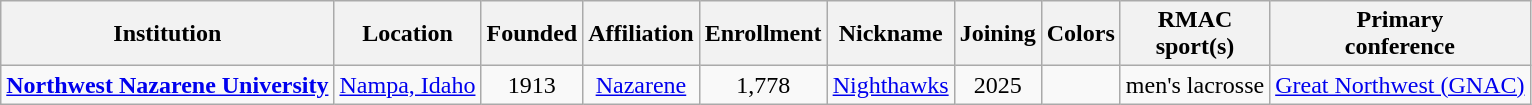<table class="wikitable sortable" style="text-align:center">
<tr>
<th>Institution</th>
<th>Location</th>
<th>Founded</th>
<th>Affiliation</th>
<th>Enrollment</th>
<th>Nickname</th>
<th>Joining</th>
<th class="unsortable">Colors</th>
<th>RMAC<br>sport(s)</th>
<th>Primary<br>conference</th>
</tr>
<tr>
<td><strong><a href='#'>Northwest Nazarene University</a></strong></td>
<td><a href='#'>Nampa, Idaho</a></td>
<td>1913</td>
<td><a href='#'>Nazarene</a></td>
<td>1,778</td>
<td><a href='#'>Nighthawks</a></td>
<td>2025</td>
<td></td>
<td>men's lacrosse</td>
<td><a href='#'>Great Northwest (GNAC)</a></td>
</tr>
</table>
